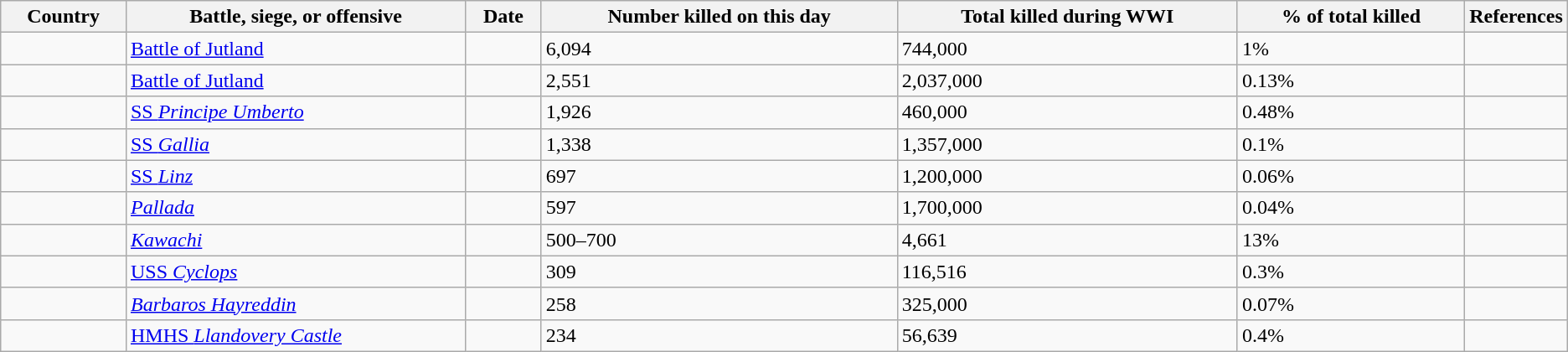<table class="wikitable sortable">
<tr>
<th>Country</th>
<th>Battle, siege, or offensive</th>
<th>Date</th>
<th data-sort-type="number">Number killed on this day</th>
<th data-sort-type="number">Total killed during WWI</th>
<th data-sort-type="number">% of total killed</th>
<th style="width:5%;" class="unsortable">References</th>
</tr>
<tr>
<td></td>
<td><a href='#'>Battle of Jutland</a></td>
<td></td>
<td>6,094</td>
<td>744,000</td>
<td>1%</td>
<td></td>
</tr>
<tr>
<td></td>
<td><a href='#'>Battle of Jutland</a></td>
<td></td>
<td>2,551</td>
<td>2,037,000</td>
<td>0.13%</td>
<td></td>
</tr>
<tr>
<td></td>
<td><a href='#'>SS <em>Principe Umberto</em></a></td>
<td></td>
<td>1,926</td>
<td>460,000</td>
<td>0.48%</td>
<td></td>
</tr>
<tr>
<td></td>
<td><a href='#'>SS <em>Gallia</em></a></td>
<td></td>
<td>1,338</td>
<td>1,357,000</td>
<td>0.1%</td>
<td></td>
</tr>
<tr>
<td></td>
<td><a href='#'>SS <em>Linz</em></a></td>
<td></td>
<td>697</td>
<td>1,200,000</td>
<td>0.06%</td>
<td></td>
</tr>
<tr>
<td></td>
<td><a href='#'><em>Pallada</em></a></td>
<td></td>
<td>597</td>
<td>1,700,000</td>
<td>0.04%</td>
<td></td>
</tr>
<tr>
<td></td>
<td><a href='#'><em>Kawachi</em></a></td>
<td></td>
<td>500–700</td>
<td>4,661</td>
<td>13%</td>
<td></td>
</tr>
<tr>
<td></td>
<td><a href='#'>USS <em>Cyclops</em></a></td>
<td> </td>
<td>309</td>
<td>116,516</td>
<td>0.3%</td>
<td></td>
</tr>
<tr>
<td></td>
<td><a href='#'><em>Barbaros Hayreddin</em></a></td>
<td></td>
<td>258</td>
<td>325,000</td>
<td>0.07%</td>
<td></td>
</tr>
<tr>
<td></td>
<td><a href='#'>HMHS <em>Llandovery Castle</em></a></td>
<td></td>
<td>234</td>
<td>56,639</td>
<td>0.4%</td>
<td></td>
</tr>
</table>
